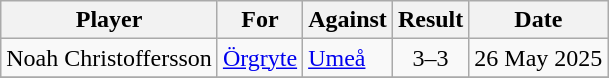<table class="wikitable sortable">
<tr>
<th>Player</th>
<th>For</th>
<th>Against</th>
<th align=center>Result</th>
<th>Date</th>
</tr>
<tr>
<td align="left"> Noah Christoffersson</td>
<td align="left"><a href='#'>Örgryte</a></td>
<td align="left"><a href='#'>Umeå</a></td>
<td align="center">3–3</td>
<td align="center">26 May 2025</td>
</tr>
<tr>
</tr>
</table>
